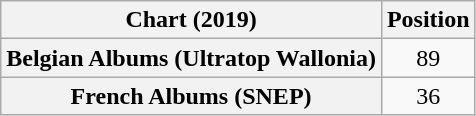<table class="wikitable sortable plainrowheaders" style="text-align:center">
<tr>
<th scope="col">Chart (2019)</th>
<th scope="col">Position</th>
</tr>
<tr>
<th scope="row">Belgian Albums (Ultratop Wallonia)</th>
<td>89</td>
</tr>
<tr>
<th scope="row">French Albums (SNEP)</th>
<td>36</td>
</tr>
</table>
